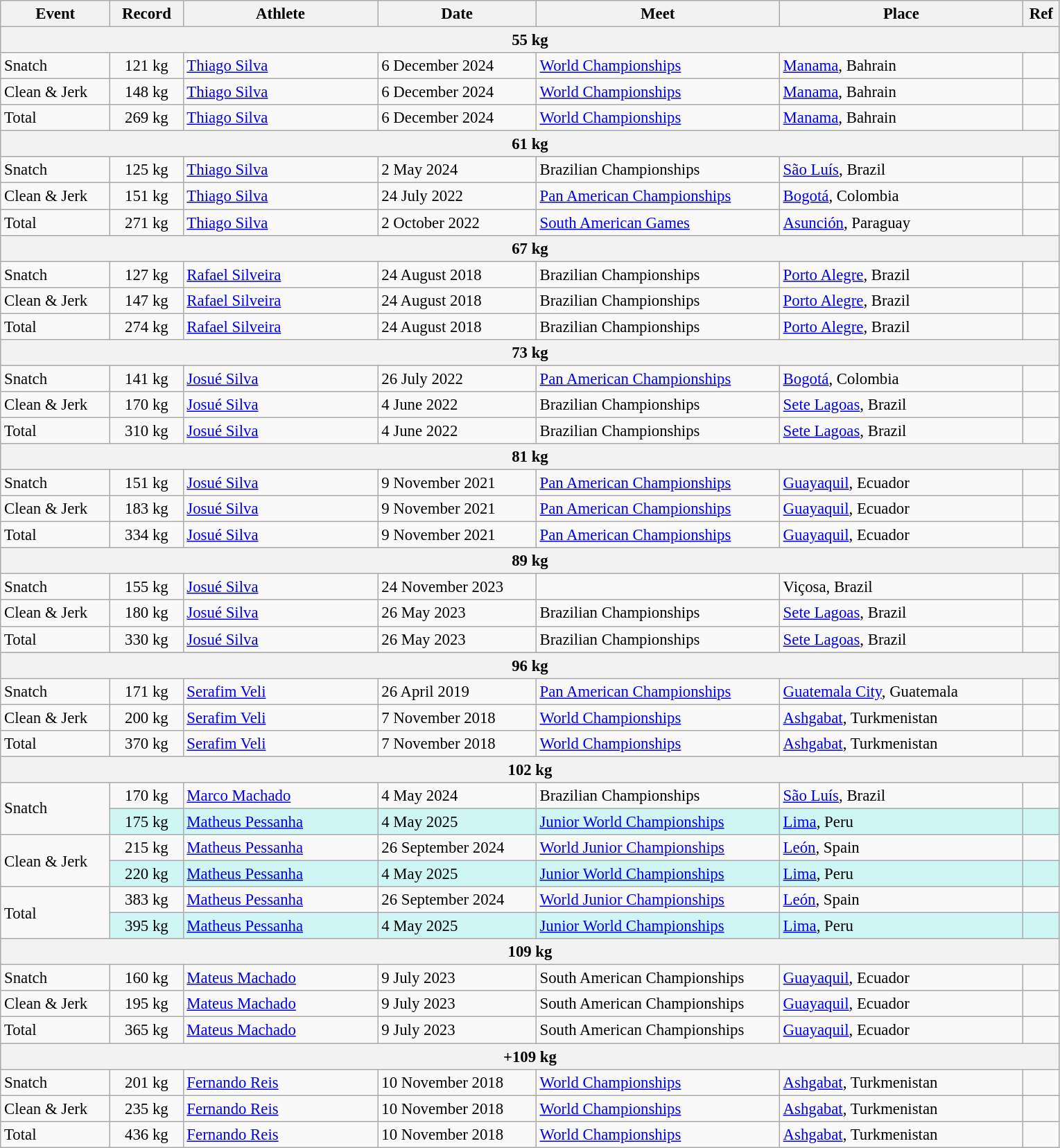<table class="wikitable" style="font-size:95%;">
<tr>
<th width=9%>Event</th>
<th width=6%>Record</th>
<th width=16%>Athlete</th>
<th width=13%>Date</th>
<th width=20%>Meet</th>
<th width=20%>Place</th>
<th width=3%>Ref</th>
</tr>
<tr bgcolor="#DDDDDD">
<th colspan="7">55 kg</th>
</tr>
<tr>
<td>Snatch</td>
<td align="center">121 kg</td>
<td><a href='#'>Thiago Silva</a></td>
<td>6 December 2024</td>
<td><a href='#'>World Championships</a></td>
<td><a href='#'>Manama</a>, Bahrain</td>
<td></td>
</tr>
<tr>
<td>Clean & Jerk</td>
<td align="center">148 kg</td>
<td><a href='#'>Thiago Silva</a></td>
<td>6 December 2024</td>
<td><a href='#'>World Championships</a></td>
<td><a href='#'>Manama</a>, Bahrain</td>
<td></td>
</tr>
<tr>
<td>Total</td>
<td align="center">269 kg</td>
<td><a href='#'>Thiago Silva</a></td>
<td>6 December 2024</td>
<td><a href='#'>World Championships</a></td>
<td><a href='#'>Manama</a>, Bahrain</td>
<td></td>
</tr>
<tr bgcolor="#DDDDDD">
<th colspan="7">61 kg</th>
</tr>
<tr>
<td>Snatch</td>
<td align="center">125 kg</td>
<td><a href='#'>Thiago Silva</a></td>
<td>2 May 2024</td>
<td>Brazilian Championships</td>
<td><a href='#'>São Luís</a>, Brazil</td>
<td></td>
</tr>
<tr>
<td>Clean & Jerk</td>
<td align="center">151 kg</td>
<td><a href='#'>Thiago Silva</a></td>
<td>24 July 2022</td>
<td><a href='#'>Pan American Championships</a></td>
<td><a href='#'>Bogotá</a>, Colombia</td>
<td></td>
</tr>
<tr>
<td>Total</td>
<td align="center">271 kg</td>
<td><a href='#'>Thiago Silva</a></td>
<td>2 October 2022</td>
<td><a href='#'>South American Games</a></td>
<td><a href='#'>Asunción</a>, Paraguay</td>
<td></td>
</tr>
<tr bgcolor="#DDDDDD">
<th colspan="7">67 kg</th>
</tr>
<tr>
<td>Snatch</td>
<td align="center">127 kg</td>
<td><a href='#'>Rafael Silveira</a></td>
<td>24 August 2018</td>
<td>Brazilian Championships</td>
<td><a href='#'>Porto Alegre</a>, Brazil</td>
<td></td>
</tr>
<tr>
<td>Clean & Jerk</td>
<td align="center">147 kg</td>
<td><a href='#'>Rafael Silveira</a></td>
<td>24 August 2018</td>
<td>Brazilian Championships</td>
<td><a href='#'>Porto Alegre</a>, Brazil</td>
<td></td>
</tr>
<tr>
<td>Total</td>
<td align="center">274 kg</td>
<td><a href='#'>Rafael Silveira</a></td>
<td>24 August 2018</td>
<td>Brazilian Championships</td>
<td><a href='#'>Porto Alegre</a>, Brazil</td>
<td></td>
</tr>
<tr bgcolor="#DDDDDD">
<th colspan="7">73 kg</th>
</tr>
<tr>
<td>Snatch</td>
<td align="center">141 kg</td>
<td><a href='#'>Josué Silva</a></td>
<td>26 July 2022</td>
<td><a href='#'>Pan American Championships</a></td>
<td><a href='#'>Bogotá</a>, Colombia</td>
<td></td>
</tr>
<tr>
<td>Clean & Jerk</td>
<td align="center">170 kg</td>
<td><a href='#'>Josué Silva</a></td>
<td>4 June 2022</td>
<td>Brazilian Championships</td>
<td><a href='#'>Sete Lagoas</a>, Brazil</td>
<td></td>
</tr>
<tr>
<td>Total</td>
<td align="center">310 kg</td>
<td><a href='#'>Josué Silva</a></td>
<td>4 June 2022</td>
<td>Brazilian Championships</td>
<td><a href='#'>Sete Lagoas</a>, Brazil</td>
<td></td>
</tr>
<tr bgcolor="#DDDDDD">
<th colspan="7">81 kg</th>
</tr>
<tr>
<td>Snatch</td>
<td align="center">151 kg</td>
<td><a href='#'>Josué Silva</a></td>
<td>9 November 2021</td>
<td><a href='#'>Pan American Championships</a></td>
<td><a href='#'>Guayaquil</a>, Ecuador</td>
<td></td>
</tr>
<tr>
<td>Clean & Jerk</td>
<td align="center">183 kg</td>
<td><a href='#'>Josué Silva</a></td>
<td>9 November 2021</td>
<td><a href='#'>Pan American Championships</a></td>
<td><a href='#'>Guayaquil</a>, Ecuador</td>
<td></td>
</tr>
<tr>
<td>Total</td>
<td align="center">334 kg</td>
<td><a href='#'>Josué Silva</a></td>
<td>9 November 2021</td>
<td><a href='#'>Pan American Championships</a></td>
<td><a href='#'>Guayaquil</a>, Ecuador</td>
<td></td>
</tr>
<tr bgcolor="#DDDDDD">
<th colspan="7">89 kg</th>
</tr>
<tr>
<td>Snatch</td>
<td align="center">155 kg</td>
<td><a href='#'>Josué Silva</a></td>
<td>24 November 2023</td>
<td></td>
<td>Viçosa, Brazil</td>
<td></td>
</tr>
<tr>
<td>Clean & Jerk</td>
<td align="center">180 kg</td>
<td><a href='#'>Josué Silva</a></td>
<td>26 May 2023</td>
<td>Brazilian Championships</td>
<td><a href='#'>Sete Lagoas</a>, Brazil</td>
<td></td>
</tr>
<tr>
<td>Total</td>
<td align="center">330 kg</td>
<td><a href='#'>Josué Silva</a></td>
<td>26 May 2023</td>
<td>Brazilian Championships</td>
<td><a href='#'>Sete Lagoas</a>, Brazil</td>
<td></td>
</tr>
<tr bgcolor="#DDDDDD">
<th colspan="7">96 kg</th>
</tr>
<tr>
<td>Snatch</td>
<td align="center">171 kg</td>
<td><a href='#'>Serafim Veli</a></td>
<td>26 April 2019</td>
<td><a href='#'>Pan American Championships</a></td>
<td><a href='#'>Guatemala City</a>, Guatemala</td>
<td></td>
</tr>
<tr>
<td>Clean & Jerk</td>
<td align="center">200 kg</td>
<td><a href='#'>Serafim Veli</a></td>
<td>7 November 2018</td>
<td><a href='#'>World Championships</a></td>
<td><a href='#'>Ashgabat</a>, Turkmenistan</td>
<td></td>
</tr>
<tr>
<td>Total</td>
<td align="center">370 kg</td>
<td><a href='#'>Serafim Veli</a></td>
<td>7 November 2018</td>
<td><a href='#'>World Championships</a></td>
<td><a href='#'>Ashgabat</a>, Turkmenistan</td>
<td></td>
</tr>
<tr bgcolor="#DDDDDD">
<th colspan="7">102 kg</th>
</tr>
<tr>
<td rowspan=2>Snatch</td>
<td align="center">170 kg</td>
<td><a href='#'>Marco Machado</a></td>
<td>4 May 2024</td>
<td>Brazilian Championships</td>
<td><a href='#'>São Luís</a>, Brazil</td>
<td></td>
</tr>
<tr bgcolor=#CEF6F5>
<td align=center>175 kg</td>
<td><a href='#'>Matheus Pessanha</a></td>
<td>4 May 2025</td>
<td><a href='#'>Junior World Championships</a></td>
<td><a href='#'>Lima</a>, Peru</td>
<td></td>
</tr>
<tr>
<td rowspan=2>Clean & Jerk</td>
<td align="center">215 kg</td>
<td><a href='#'>Matheus Pessanha</a></td>
<td>26 September 2024</td>
<td><a href='#'>World Junior Championships</a></td>
<td><a href='#'>León</a>, Spain</td>
<td></td>
</tr>
<tr bgcolor=#CEF6F5>
<td align=center>220 kg</td>
<td><a href='#'>Matheus Pessanha</a></td>
<td>4 May 2025</td>
<td><a href='#'>Junior World Championships</a></td>
<td><a href='#'>Lima</a>, Peru</td>
<td></td>
</tr>
<tr>
<td rowspan=2>Total</td>
<td align="center">383 kg</td>
<td><a href='#'>Matheus Pessanha</a></td>
<td>26 September 2024</td>
<td><a href='#'>World Junior Championships</a></td>
<td><a href='#'>León</a>, Spain</td>
<td></td>
</tr>
<tr bgcolor=#CEF6F5>
<td align=center>395 kg</td>
<td><a href='#'>Matheus Pessanha</a></td>
<td>4 May 2025</td>
<td><a href='#'>Junior World Championships</a></td>
<td><a href='#'>Lima</a>, Peru</td>
<td></td>
</tr>
<tr bgcolor="#DDDDDD">
<th colspan="7">109 kg</th>
</tr>
<tr>
<td>Snatch</td>
<td align="center">160 kg</td>
<td><a href='#'>Mateus Machado</a></td>
<td>9 July 2023</td>
<td>South American Championships</td>
<td><a href='#'>Guayaquil</a>, Ecuador</td>
<td></td>
</tr>
<tr>
<td>Clean & Jerk</td>
<td align="center">195 kg</td>
<td><a href='#'>Mateus Machado</a></td>
<td>9 July 2023</td>
<td>South American Championships</td>
<td><a href='#'>Guayaquil</a>, Ecuador</td>
<td></td>
</tr>
<tr>
<td>Total</td>
<td align="center">365 kg</td>
<td><a href='#'>Mateus Machado</a></td>
<td>9 July 2023</td>
<td>South American Championships</td>
<td><a href='#'>Guayaquil</a>, Ecuador</td>
<td></td>
</tr>
<tr bgcolor="#DDDDDD">
<th colspan="7">+109 kg</th>
</tr>
<tr>
<td>Snatch</td>
<td align="center">201 kg</td>
<td><a href='#'>Fernando Reis</a></td>
<td>10 November 2018</td>
<td><a href='#'>World Championships</a></td>
<td><a href='#'>Ashgabat</a>, Turkmenistan</td>
<td></td>
</tr>
<tr>
<td>Clean & Jerk</td>
<td align="center">235 kg</td>
<td><a href='#'>Fernando Reis</a></td>
<td>10 November 2018</td>
<td><a href='#'>World Championships</a></td>
<td><a href='#'>Ashgabat</a>, Turkmenistan</td>
<td></td>
</tr>
<tr>
<td>Total</td>
<td align="center">436 kg</td>
<td><a href='#'>Fernando Reis</a></td>
<td>10 November 2018</td>
<td><a href='#'>World Championships</a></td>
<td><a href='#'>Ashgabat</a>, Turkmenistan</td>
<td></td>
</tr>
</table>
